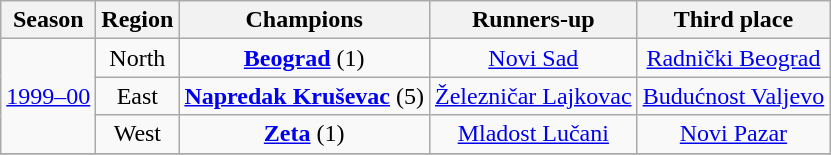<table class="wikitable sortable" style="text-align:center">
<tr>
<th>Season</th>
<th>Region</th>
<th>Champions</th>
<th>Runners-up</th>
<th>Third place</th>
</tr>
<tr>
<td rowspan="3"><a href='#'>1999–00</a></td>
<td>North</td>
<td><strong><a href='#'>Beograd</a></strong> (1)</td>
<td><a href='#'>Novi Sad</a></td>
<td><a href='#'>Radnički Beograd</a></td>
</tr>
<tr>
<td>East</td>
<td><strong><a href='#'>Napredak Kruševac</a></strong> (5)</td>
<td><a href='#'>Železničar Lajkovac</a></td>
<td><a href='#'>Budućnost Valjevo</a></td>
</tr>
<tr>
<td>West</td>
<td><strong><a href='#'>Zeta</a></strong> (1)</td>
<td><a href='#'>Mladost Lučani</a></td>
<td><a href='#'>Novi Pazar</a></td>
</tr>
<tr style="background:#f5faff">
</tr>
</table>
